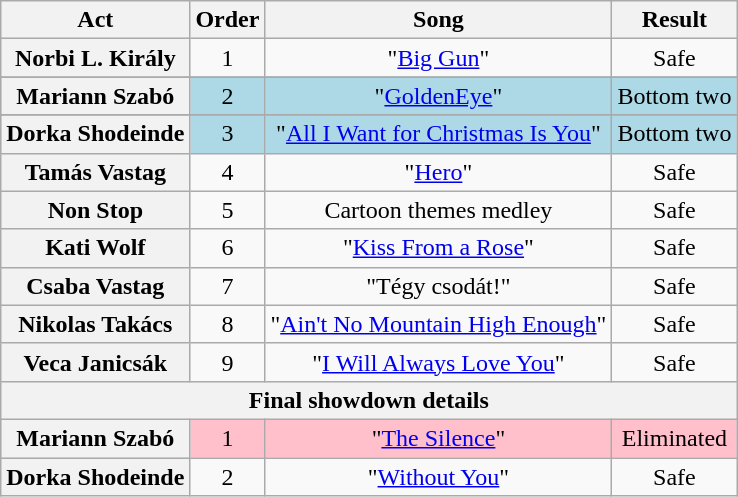<table class="wikitable" style="text-align:center;">
<tr>
<th scope="col">Act</th>
<th scope="col">Order</th>
<th scope="col">Song</th>
<th scope="col">Result</th>
</tr>
<tr>
<th scope="row">Norbi L. Király</th>
<td>1</td>
<td>"<a href='#'>Big Gun</a>"</td>
<td>Safe</td>
</tr>
<tr>
</tr>
<tr bgcolor="lightblue">
<th scope="row">Mariann Szabó</th>
<td>2</td>
<td>"<a href='#'>GoldenEye</a>"</td>
<td>Bottom two</td>
</tr>
<tr>
</tr>
<tr bgcolor="lightblue">
<th scope="row">Dorka Shodeinde</th>
<td>3</td>
<td>"<a href='#'>All I Want for Christmas Is You</a>"</td>
<td>Bottom two</td>
</tr>
<tr>
<th scope="row">Tamás Vastag</th>
<td>4</td>
<td>"<a href='#'>Hero</a>"</td>
<td>Safe</td>
</tr>
<tr>
<th scope="row">Non Stop</th>
<td>5</td>
<td>Cartoon themes medley</td>
<td>Safe</td>
</tr>
<tr>
<th scope="row">Kati Wolf</th>
<td>6</td>
<td>"<a href='#'>Kiss From a Rose</a>"</td>
<td>Safe</td>
</tr>
<tr>
<th scope="row">Csaba Vastag</th>
<td>7</td>
<td>"Tégy csodát!"</td>
<td>Safe</td>
</tr>
<tr>
<th scope="row">Nikolas Takács</th>
<td>8</td>
<td>"<a href='#'>Ain't No Mountain High Enough</a>"</td>
<td>Safe</td>
</tr>
<tr>
<th scope="row">Veca Janicsák</th>
<td>9</td>
<td>"<a href='#'>I Will Always Love You</a>"</td>
<td>Safe</td>
</tr>
<tr>
<th scope="col" colspan="6">Final showdown details</th>
</tr>
<tr bgcolor="pink">
<th scope="row">Mariann Szabó</th>
<td>1</td>
<td>"<a href='#'>The Silence</a>"</td>
<td>Eliminated</td>
</tr>
<tr>
<th scope="row">Dorka Shodeinde</th>
<td>2</td>
<td>"<a href='#'>Without You</a>"</td>
<td>Safe</td>
</tr>
</table>
